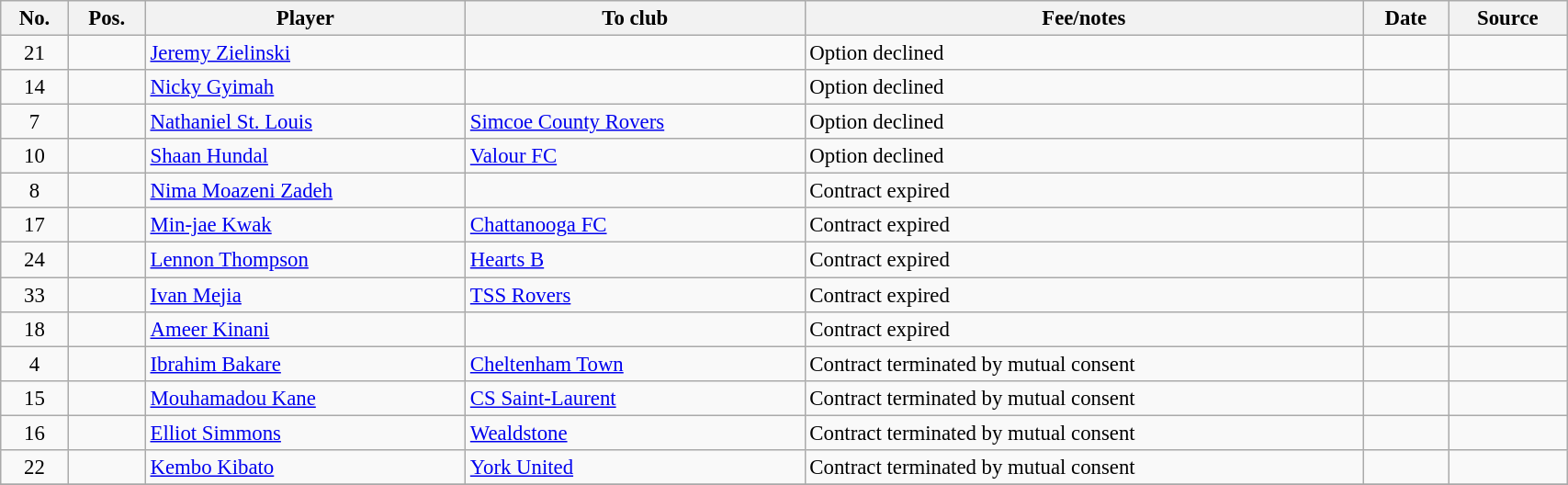<table class="wikitable sortable" style="width:90%; font-size:95%;">
<tr>
<th>No.</th>
<th>Pos.</th>
<th>Player</th>
<th>To club</th>
<th>Fee/notes</th>
<th>Date</th>
<th>Source</th>
</tr>
<tr>
<td align=center>21</td>
<td align=center></td>
<td align=Zielinski, Jeremy> <a href='#'>Jeremy Zielinski</a></td>
<td></td>
<td>Option declined</td>
<td></td>
<td></td>
</tr>
<tr>
<td align=center>14</td>
<td align=center></td>
<td align=Gyimah, Nicky> <a href='#'>Nicky Gyimah</a></td>
<td></td>
<td>Option declined</td>
<td></td>
<td></td>
</tr>
<tr>
<td align=center>7</td>
<td align=center></td>
<td align=St. Louis, Nathaniel> <a href='#'>Nathaniel St. Louis</a></td>
<td> <a href='#'>Simcoe County Rovers</a></td>
<td>Option declined</td>
<td></td>
<td></td>
</tr>
<tr>
<td align=center>10</td>
<td align=center></td>
<td align=Hundal, Shaan> <a href='#'>Shaan Hundal</a></td>
<td> <a href='#'>Valour FC</a></td>
<td>Option declined</td>
<td></td>
<td></td>
</tr>
<tr>
<td align=center>8</td>
<td align=center></td>
<td align=Zadeh, Nima> <a href='#'>Nima Moazeni Zadeh</a></td>
<td></td>
<td>Contract expired</td>
<td></td>
<td></td>
</tr>
<tr>
<td align=center>17</td>
<td align=center></td>
<td align=Kwak, Min-jae> <a href='#'>Min-jae Kwak</a></td>
<td> <a href='#'>Chattanooga FC</a></td>
<td>Contract expired</td>
<td></td>
<td></td>
</tr>
<tr>
<td align=center>24</td>
<td align=center></td>
<td align=Thompson, Lennon> <a href='#'>Lennon Thompson</a></td>
<td> <a href='#'>Hearts B</a></td>
<td>Contract expired</td>
<td></td>
<td></td>
</tr>
<tr>
<td align=center>33</td>
<td align=center></td>
<td align=Mejia, Ivan> <a href='#'>Ivan Mejia</a></td>
<td> <a href='#'>TSS Rovers</a></td>
<td>Contract expired</td>
<td></td>
<td></td>
</tr>
<tr>
<td align=center>18</td>
<td align=center></td>
<td align=Kinani, Ameer> <a href='#'>Ameer Kinani</a></td>
<td></td>
<td>Contract expired</td>
<td></td>
<td></td>
</tr>
<tr>
<td align=center>4</td>
<td align=center></td>
<td align=Bakare, Ibrahim> <a href='#'>Ibrahim Bakare</a></td>
<td> <a href='#'>Cheltenham Town</a></td>
<td>Contract terminated by mutual consent</td>
<td></td>
<td></td>
</tr>
<tr>
<td align=center>15</td>
<td align=center></td>
<td align=Kane, Mouhamadou> <a href='#'>Mouhamadou Kane</a></td>
<td> <a href='#'>CS Saint-Laurent</a></td>
<td>Contract terminated by mutual consent</td>
<td></td>
<td></td>
</tr>
<tr>
<td align=center>16</td>
<td align=center></td>
<td align=Simmons, Elliot> <a href='#'>Elliot Simmons</a></td>
<td> <a href='#'>Wealdstone</a></td>
<td>Contract terminated by mutual consent</td>
<td></td>
<td></td>
</tr>
<tr>
<td align=center>22</td>
<td align=center></td>
<td align=Kibato, Kembo> <a href='#'>Kembo Kibato</a></td>
<td> <a href='#'>York United</a></td>
<td>Contract terminated by mutual consent</td>
<td></td>
<td></td>
</tr>
<tr>
</tr>
</table>
